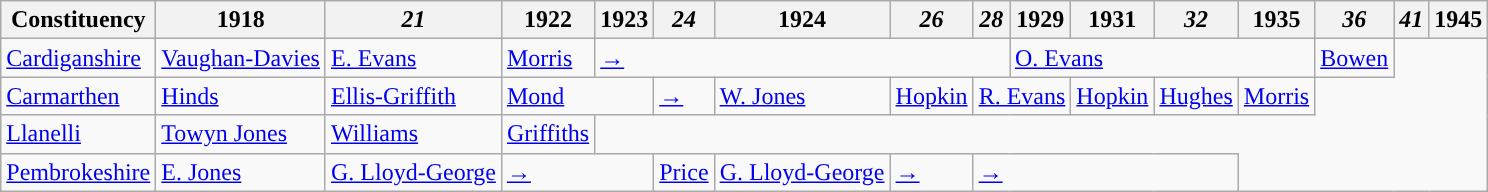<table class="wikitable">
<tr>
<th>Constituency</th>
<th>1918</th>
<th><em>21</em></th>
<th>1922</th>
<th>1923</th>
<th><em>24</em></th>
<th>1924</th>
<th><em>26</em></th>
<th><em>28</em></th>
<th>1929</th>
<th>1931</th>
<th><em>32</em></th>
<th>1935</th>
<th><em>36</em></th>
<th><em>41</em></th>
<th>1945</th>
</tr>
<tr>
<td><a href='#'>Cardiganshire</a></td>
<td><a href='#'>Vaughan-Davies</a></td>
<td><a href='#'>E. Evans</a></td>
<td><a href='#'>Morris</a></td>
<td colspan="5"><a href='#'>→</a></td>
<td colspan="4"><a href='#'>O. Evans</a></td>
<td><a href='#'>Bowen</a></td>
</tr>
<tr>
<td><a href='#'>Carmarthen</a></td>
<td><a href='#'>Hinds</a></td>
<td><a href='#'>Ellis-Griffith</a></td>
<td colspan="2"><a href='#'>Mond</a></td>
<td><a href='#'>→</a></td>
<td><a href='#'>W. Jones</a></td>
<td><a href='#'>Hopkin</a></td>
<td colspan="2"><a href='#'>R. Evans</a></td>
<td><a href='#'>Hopkin</a></td>
<td><a href='#'>Hughes</a></td>
<td><a href='#'>Morris</a></td>
</tr>
<tr>
<td><a href='#'>Llanelli</a></td>
<td><a href='#'>Towyn Jones</a></td>
<td><a href='#'>Williams</a></td>
<td><a href='#'>Griffiths</a></td>
</tr>
<tr>
<td><a href='#'>Pembrokeshire</a></td>
<td><a href='#'>E. Jones</a></td>
<td><a href='#'>G. Lloyd-George</a></td>
<td colspan="2"><a href='#'>→</a></td>
<td><a href='#'>Price</a></td>
<td><a href='#'>G. Lloyd-George</a></td>
<td><a href='#'>→</a></td>
<td colspan="4"><a href='#'>→</a></td>
</tr>
</table>
